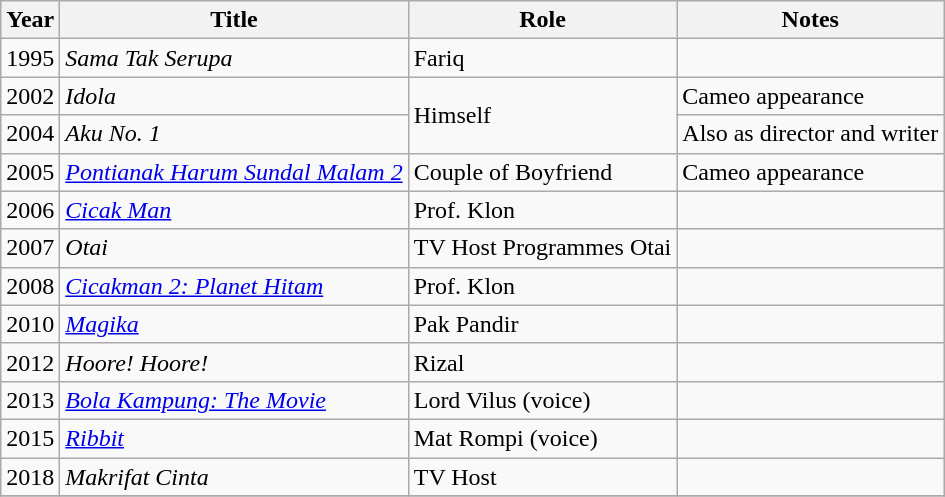<table class="wikitable">
<tr>
<th>Year</th>
<th>Title</th>
<th>Role</th>
<th>Notes</th>
</tr>
<tr>
<td>1995</td>
<td><em>Sama Tak Serupa</em></td>
<td>Fariq</td>
<td></td>
</tr>
<tr>
<td>2002</td>
<td><em>Idola</em></td>
<td rowspan=2>Himself</td>
<td>Cameo appearance</td>
</tr>
<tr>
<td>2004</td>
<td><em>Aku No. 1</em></td>
<td>Also as director and writer</td>
</tr>
<tr>
<td>2005</td>
<td><em><a href='#'>Pontianak Harum Sundal Malam 2</a></em></td>
<td>Couple of Boyfriend</td>
<td>Cameo appearance</td>
</tr>
<tr>
<td>2006</td>
<td><em><a href='#'>Cicak Man</a></em></td>
<td>Prof. Klon</td>
<td></td>
</tr>
<tr>
<td>2007</td>
<td><em>Otai</em></td>
<td>TV Host Programmes Otai</td>
<td></td>
</tr>
<tr>
<td>2008</td>
<td><em><a href='#'>Cicakman 2: Planet Hitam</a></em></td>
<td>Prof. Klon</td>
<td></td>
</tr>
<tr>
<td>2010</td>
<td><em><a href='#'>Magika</a></em></td>
<td>Pak Pandir</td>
<td></td>
</tr>
<tr>
<td>2012</td>
<td><em>Hoore! Hoore!</em></td>
<td>Rizal</td>
<td></td>
</tr>
<tr>
<td>2013</td>
<td><em><a href='#'>Bola Kampung: The Movie</a></em></td>
<td>Lord Vilus (voice)</td>
<td></td>
</tr>
<tr>
<td>2015</td>
<td><em><a href='#'>Ribbit</a></em></td>
<td>Mat Rompi (voice)</td>
<td></td>
</tr>
<tr>
<td>2018</td>
<td><em>Makrifat Cinta</em></td>
<td>TV Host</td>
<td></td>
</tr>
<tr>
</tr>
</table>
